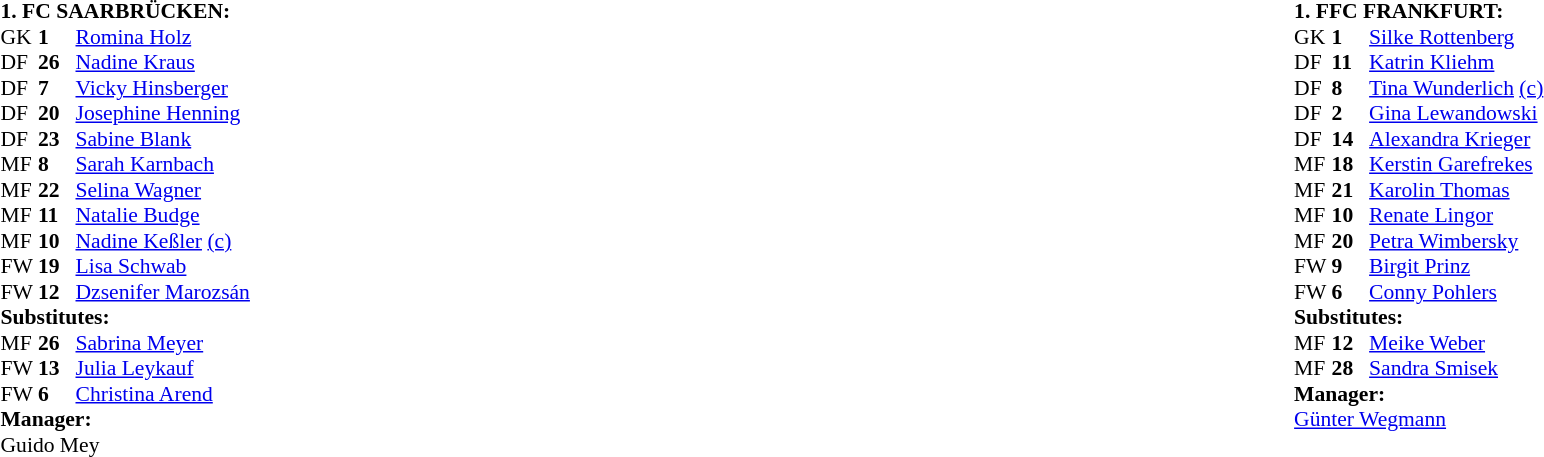<table width="100%">
<tr>
<td valign="top" width="50%"><br><table style="font-size: 90%" cellspacing="0" cellpadding="0">
<tr>
<td colspan="4"><strong>1. FC SAARBRÜCKEN:</strong></td>
</tr>
<tr>
<th width="25"></th>
<th width="25"></th>
</tr>
<tr>
<td>GK</td>
<td><strong>1</strong></td>
<td> <a href='#'>Romina Holz</a></td>
</tr>
<tr>
<td>DF</td>
<td><strong>26</strong></td>
<td> <a href='#'>Nadine Kraus</a></td>
<td></td>
<td></td>
</tr>
<tr>
<td>DF</td>
<td><strong>7</strong></td>
<td> <a href='#'>Vicky Hinsberger</a></td>
<td></td>
<td></td>
</tr>
<tr>
<td>DF</td>
<td><strong>20</strong></td>
<td> <a href='#'>Josephine Henning</a></td>
<td></td>
<td></td>
</tr>
<tr>
<td>DF</td>
<td><strong>23</strong></td>
<td> <a href='#'>Sabine Blank</a></td>
</tr>
<tr>
<td>MF</td>
<td><strong>8</strong></td>
<td> <a href='#'>Sarah Karnbach</a></td>
</tr>
<tr>
<td>MF</td>
<td><strong>22</strong></td>
<td> <a href='#'>Selina Wagner</a></td>
</tr>
<tr>
<td>MF</td>
<td><strong>11</strong></td>
<td> <a href='#'>Natalie Budge</a></td>
</tr>
<tr>
<td>MF</td>
<td><strong>10</strong></td>
<td> <a href='#'>Nadine Keßler</a> <a href='#'>(c)</a></td>
</tr>
<tr>
<td>FW</td>
<td><strong>19</strong></td>
<td> <a href='#'>Lisa Schwab</a></td>
<td></td>
<td></td>
</tr>
<tr>
<td>FW</td>
<td><strong>12</strong></td>
<td> <a href='#'>Dzsenifer Marozsán</a></td>
</tr>
<tr>
<td colspan=3><strong>Substitutes:</strong></td>
</tr>
<tr>
<td>MF</td>
<td><strong>26</strong></td>
<td> <a href='#'>Sabrina Meyer</a></td>
<td></td>
<td></td>
</tr>
<tr>
<td>FW</td>
<td><strong>13</strong></td>
<td> <a href='#'>Julia Leykauf</a></td>
<td></td>
<td></td>
</tr>
<tr>
<td>FW</td>
<td><strong>6</strong></td>
<td> <a href='#'>Christina Arend</a></td>
<td></td>
<td></td>
</tr>
<tr>
<td colspan=3><strong>Manager:</strong></td>
</tr>
<tr>
<td colspan="4"> Guido Mey</td>
</tr>
</table>
</td>
<td></td>
<td valign="top" width="50%"><br><table style="font-size: 90%" cellspacing="0" cellpadding="0" align="center">
<tr>
<td colspan="4"><strong>1. FFC FRANKFURT:</strong></td>
</tr>
<tr>
<th width="25"></th>
<th width="25"></th>
</tr>
<tr>
<td>GK</td>
<td><strong>1</strong></td>
<td> <a href='#'>Silke Rottenberg</a></td>
</tr>
<tr>
<td>DF</td>
<td><strong>11</strong></td>
<td> <a href='#'>Katrin Kliehm</a></td>
</tr>
<tr>
<td>DF</td>
<td><strong>8</strong></td>
<td> <a href='#'>Tina Wunderlich</a> <a href='#'>(c)</a></td>
</tr>
<tr>
<td>DF</td>
<td><strong>2</strong></td>
<td> <a href='#'>Gina Lewandowski</a></td>
</tr>
<tr>
<td>DF</td>
<td><strong>14</strong></td>
<td> <a href='#'>Alexandra Krieger</a></td>
<td></td>
<td></td>
</tr>
<tr>
<td>MF</td>
<td><strong>18</strong></td>
<td> <a href='#'>Kerstin Garefrekes</a></td>
<td></td>
<td></td>
</tr>
<tr>
<td>MF</td>
<td><strong>21</strong></td>
<td> <a href='#'>Karolin Thomas</a></td>
<td></td>
</tr>
<tr>
<td>MF</td>
<td><strong>10</strong></td>
<td> <a href='#'>Renate Lingor</a></td>
<td></td>
<td></td>
</tr>
<tr>
<td>MF</td>
<td><strong>20</strong></td>
<td> <a href='#'>Petra Wimbersky</a></td>
<td></td>
<td></td>
</tr>
<tr>
<td>FW</td>
<td><strong>9</strong></td>
<td> <a href='#'>Birgit Prinz</a></td>
<td></td>
<td></td>
</tr>
<tr>
<td>FW</td>
<td><strong>6</strong></td>
<td> <a href='#'>Conny Pohlers</a></td>
<td></td>
</tr>
<tr>
<td colspan=3><strong>Substitutes:</strong></td>
</tr>
<tr>
<td>MF</td>
<td><strong>12</strong></td>
<td> <a href='#'>Meike Weber</a></td>
<td></td>
<td></td>
</tr>
<tr>
<td>MF</td>
<td><strong>28</strong></td>
<td> <a href='#'>Sandra Smisek</a></td>
<td></td>
<td></td>
</tr>
<tr>
<td colspan=3><strong>Manager:</strong></td>
</tr>
<tr>
<td colspan="4"> <a href='#'>Günter Wegmann</a></td>
</tr>
</table>
</td>
</tr>
</table>
